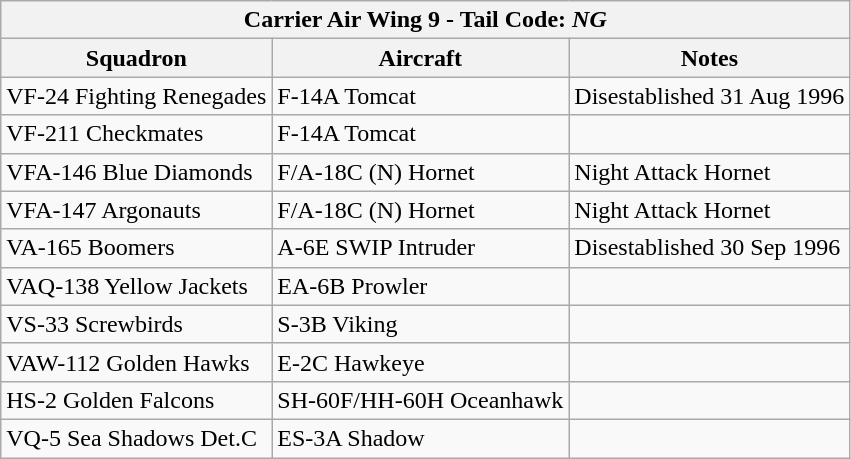<table class="wikitable">
<tr>
<th colspan="3">Carrier Air Wing 9 - Tail Code: <em>NG</em></th>
</tr>
<tr>
<th>Squadron</th>
<th>Aircraft</th>
<th>Notes</th>
</tr>
<tr>
<td>VF-24 Fighting Renegades</td>
<td>F-14A Tomcat</td>
<td>Disestablished 31 Aug 1996</td>
</tr>
<tr>
<td>VF-211 Checkmates</td>
<td>F-14A Tomcat</td>
<td></td>
</tr>
<tr>
<td>VFA-146 Blue Diamonds</td>
<td>F/A-18C (N) Hornet</td>
<td>Night Attack Hornet</td>
</tr>
<tr>
<td>VFA-147 Argonauts</td>
<td>F/A-18C (N) Hornet</td>
<td>Night Attack Hornet</td>
</tr>
<tr>
<td>VA-165 Boomers</td>
<td>A-6E SWIP Intruder</td>
<td>Disestablished 30 Sep 1996</td>
</tr>
<tr>
<td>VAQ-138 Yellow Jackets</td>
<td>EA-6B Prowler</td>
<td></td>
</tr>
<tr>
<td>VS-33 Screwbirds</td>
<td>S-3B Viking</td>
<td></td>
</tr>
<tr>
<td>VAW-112 Golden Hawks</td>
<td>E-2C Hawkeye</td>
<td></td>
</tr>
<tr>
<td>HS-2 Golden Falcons</td>
<td>SH-60F/HH-60H Oceanhawk</td>
<td></td>
</tr>
<tr>
<td>VQ-5 Sea Shadows Det.C</td>
<td>ES-3A Shadow</td>
<td></td>
</tr>
</table>
